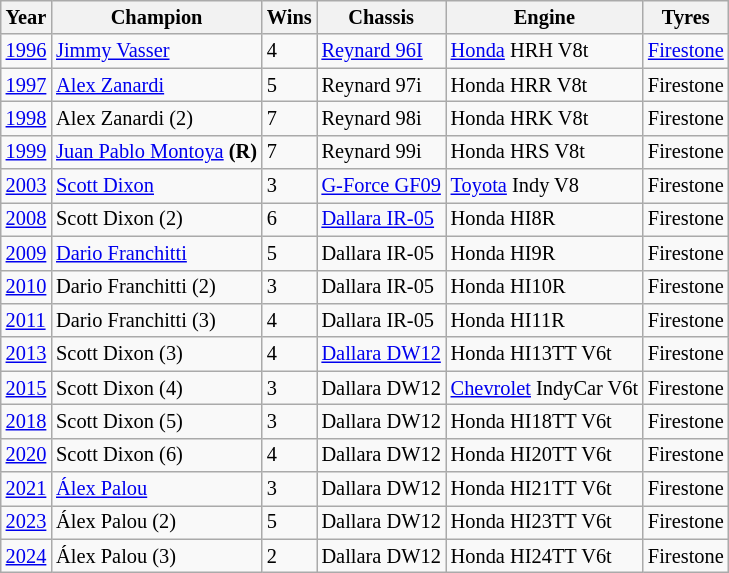<table class="wikitable" style="font-size: 85%">
<tr>
<th>Year</th>
<th>Champion</th>
<th>Wins</th>
<th>Chassis</th>
<th>Engine</th>
<th>Tyres</th>
</tr>
<tr>
<td><a href='#'>1996</a></td>
<td> <a href='#'>Jimmy Vasser</a></td>
<td>4</td>
<td><a href='#'>Reynard 96I</a></td>
<td><a href='#'>Honda</a> HRH V8t</td>
<td><a href='#'>Firestone</a></td>
</tr>
<tr>
<td><a href='#'>1997</a></td>
<td> <a href='#'>Alex Zanardi</a></td>
<td>5</td>
<td>Reynard 97i</td>
<td>Honda HRR V8t</td>
<td>Firestone</td>
</tr>
<tr>
<td><a href='#'>1998</a></td>
<td> Alex Zanardi (2)</td>
<td>7</td>
<td>Reynard 98i</td>
<td>Honda HRK V8t</td>
<td>Firestone</td>
</tr>
<tr>
<td><a href='#'>1999</a></td>
<td> <a href='#'>Juan Pablo Montoya</a> <strong>(R)</strong></td>
<td>7</td>
<td>Reynard 99i</td>
<td>Honda HRS V8t</td>
<td>Firestone</td>
</tr>
<tr>
<td><a href='#'>2003</a></td>
<td> <a href='#'>Scott Dixon</a></td>
<td>3</td>
<td><a href='#'>G-Force GF09</a></td>
<td><a href='#'>Toyota</a> Indy V8</td>
<td>Firestone</td>
</tr>
<tr>
<td><a href='#'>2008</a></td>
<td> Scott Dixon (2)</td>
<td>6</td>
<td><a href='#'>Dallara IR-05</a></td>
<td>Honda HI8R</td>
<td>Firestone</td>
</tr>
<tr>
<td><a href='#'>2009</a></td>
<td> <a href='#'>Dario Franchitti</a></td>
<td>5</td>
<td>Dallara IR-05</td>
<td>Honda HI9R</td>
<td>Firestone</td>
</tr>
<tr>
<td><a href='#'>2010</a></td>
<td> Dario Franchitti (2)</td>
<td>3</td>
<td>Dallara IR-05</td>
<td>Honda HI10R</td>
<td>Firestone</td>
</tr>
<tr>
<td><a href='#'>2011</a></td>
<td> Dario Franchitti (3)</td>
<td>4</td>
<td>Dallara IR-05</td>
<td>Honda HI11R</td>
<td>Firestone</td>
</tr>
<tr>
<td><a href='#'>2013</a></td>
<td> Scott Dixon (3)</td>
<td>4</td>
<td><a href='#'>Dallara DW12</a></td>
<td>Honda HI13TT V6t</td>
<td>Firestone</td>
</tr>
<tr>
<td><a href='#'>2015</a></td>
<td> Scott Dixon (4)</td>
<td>3</td>
<td>Dallara DW12</td>
<td><a href='#'>Chevrolet</a> IndyCar V6t</td>
<td>Firestone</td>
</tr>
<tr>
<td><a href='#'>2018</a></td>
<td> Scott Dixon (5)</td>
<td>3</td>
<td>Dallara DW12</td>
<td>Honda HI18TT V6t</td>
<td>Firestone</td>
</tr>
<tr>
<td><a href='#'>2020</a></td>
<td> Scott Dixon (6)</td>
<td>4</td>
<td>Dallara DW12</td>
<td>Honda HI20TT V6t</td>
<td>Firestone</td>
</tr>
<tr>
<td><a href='#'>2021</a></td>
<td> <a href='#'>Álex Palou</a></td>
<td>3</td>
<td>Dallara DW12</td>
<td>Honda HI21TT V6t</td>
<td>Firestone</td>
</tr>
<tr>
<td><a href='#'>2023</a></td>
<td> Álex Palou (2)</td>
<td>5</td>
<td>Dallara DW12</td>
<td>Honda HI23TT V6t</td>
<td>Firestone</td>
</tr>
<tr>
<td><a href='#'>2024</a></td>
<td> Álex Palou (3)</td>
<td>2</td>
<td>Dallara DW12</td>
<td>Honda HI24TT V6t</td>
<td>Firestone</td>
</tr>
</table>
